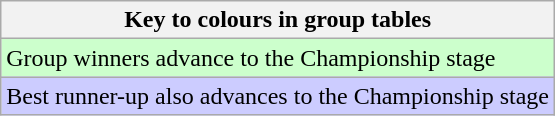<table class="wikitable">
<tr>
<th>Key to colours in group tables</th>
</tr>
<tr bgcolor="#ccffcc">
<td>Group winners advance to the Championship stage</td>
</tr>
<tr bgcolor="#ccccff">
<td>Best runner-up also advances to the Championship stage</td>
</tr>
</table>
